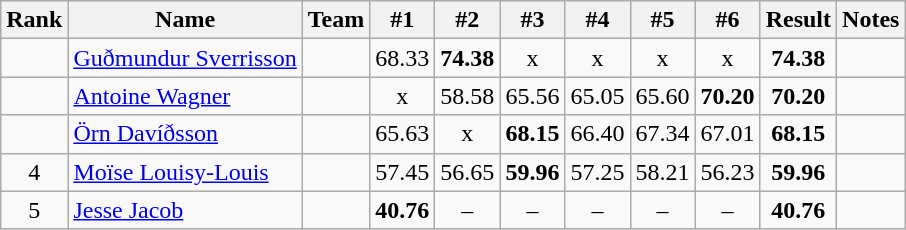<table class="wikitable sortable" style="text-align:center">
<tr>
<th>Rank</th>
<th>Name</th>
<th>Team</th>
<th>#1</th>
<th>#2</th>
<th>#3</th>
<th>#4</th>
<th>#5</th>
<th>#6</th>
<th>Result</th>
<th>Notes</th>
</tr>
<tr>
<td></td>
<td align="left"><a href='#'>Guðmundur Sverrisson</a></td>
<td align=left></td>
<td>68.33</td>
<td><strong>74.38</strong></td>
<td>x</td>
<td>x</td>
<td>x</td>
<td>x</td>
<td><strong>74.38</strong></td>
<td></td>
</tr>
<tr>
<td></td>
<td align="left"><a href='#'>Antoine Wagner</a></td>
<td align=left></td>
<td>x</td>
<td>58.58</td>
<td>65.56</td>
<td>65.05</td>
<td>65.60</td>
<td><strong>70.20</strong></td>
<td><strong>70.20</strong></td>
<td></td>
</tr>
<tr>
<td></td>
<td align="left"><a href='#'>Örn Davíðsson</a></td>
<td align=left></td>
<td>65.63</td>
<td>x</td>
<td><strong>68.15</strong></td>
<td>66.40</td>
<td>67.34</td>
<td>67.01</td>
<td><strong>68.15</strong></td>
<td></td>
</tr>
<tr>
<td>4</td>
<td align="left"><a href='#'>Moïse Louisy-Louis</a></td>
<td align=left></td>
<td>57.45</td>
<td>56.65</td>
<td><strong>59.96</strong></td>
<td>57.25</td>
<td>58.21</td>
<td>56.23</td>
<td><strong>59.96</strong></td>
<td></td>
</tr>
<tr>
<td>5</td>
<td align="left"><a href='#'>Jesse Jacob</a></td>
<td align=left></td>
<td><strong>40.76</strong></td>
<td>–</td>
<td>–</td>
<td>–</td>
<td>–</td>
<td>–</td>
<td><strong>40.76</strong></td>
<td></td>
</tr>
</table>
